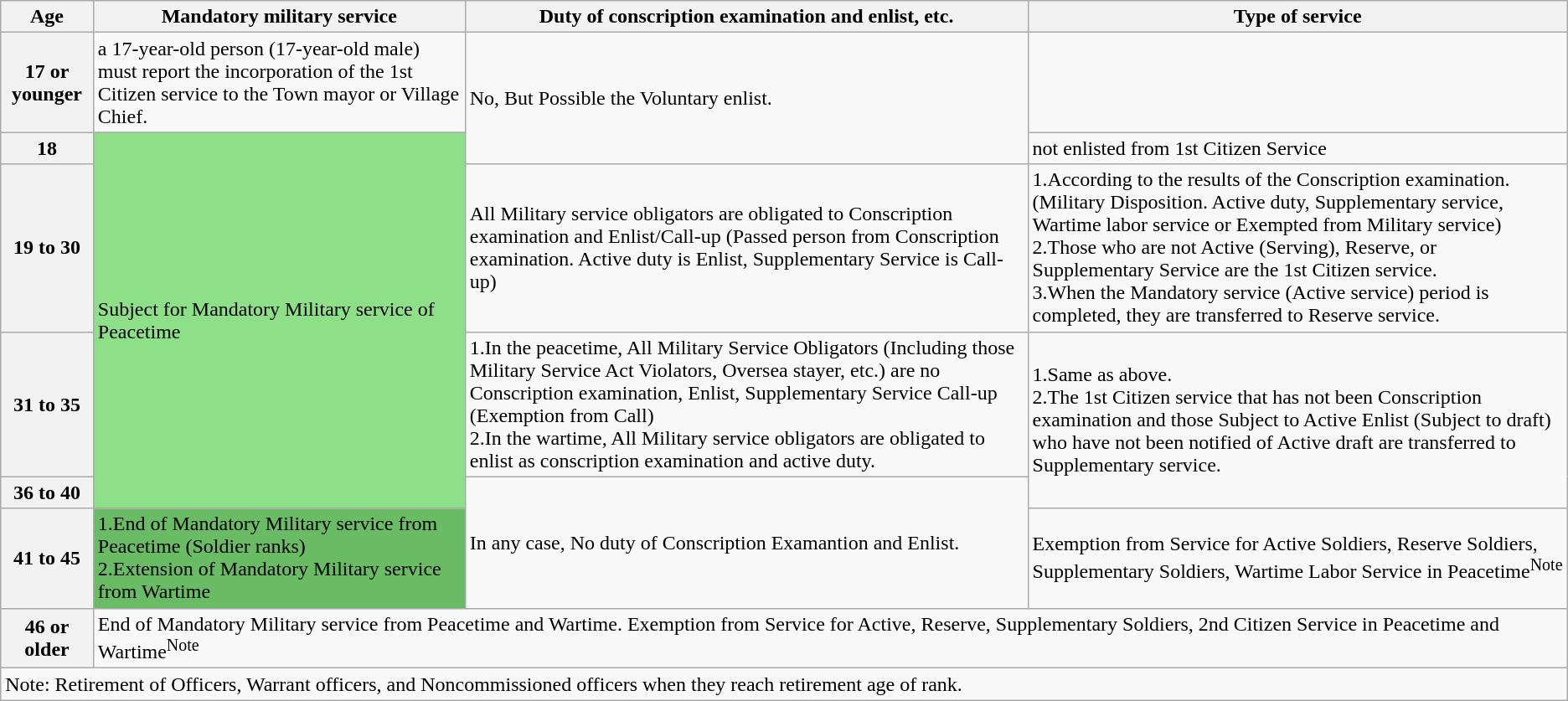<table class="wikitable">
<tr>
<th>Age</th>
<th>Mandatory military service</th>
<th>Duty of conscription examination and enlist, etc.</th>
<th>Type of service</th>
</tr>
<tr>
<th>17 or younger</th>
<td>a 17-year-old person (17-year-old male) must report the incorporation of the 1st Citizen service to the Town mayor or Village Chief.</td>
<td rowspan="2">No, But Possible the Voluntary enlist.</td>
<td></td>
</tr>
<tr>
<th>18</th>
<td style="background:#8ee088;" rowspan="4">Subject for Mandatory Military service of Peacetime</td>
<td>not enlisted from 1st Citizen Service</td>
</tr>
<tr>
<th>19 to 30</th>
<td>All Military service obligators are obligated to Conscription examination and Enlist/Call-up (Passed person from Conscription examination. Active duty is Enlist, Supplementary Service is Call-up)</td>
<td>1.According to the results of the Conscription examination. (Military Disposition. Active duty, Supplementary service, Wartime labor service or Exempted from Military service)<br>2.Those who are not Active (Serving), Reserve, or Supplementary Service are the 1st Citizen service.<br>3.When the Mandatory service (Active service) period is completed, they are transferred to Reserve service.</td>
</tr>
<tr>
<th>31 to 35</th>
<td>1.In the peacetime, All Military Service Obligators (Including those Military Service Act Violators, Oversea stayer, etc.) are no Conscription examination, Enlist, Supplementary Service Call-up (Exemption from Call)<br>2.In the wartime, All Military service obligators are obligated to enlist as conscription examination and active duty.</td>
<td rowspan="2">1.Same as above.<br>2.The 1st Citizen service that has not been Conscription examination and those Subject to Active Enlist (Subject to draft) who have not been notified of Active draft are transferred to Supplementary service.</td>
</tr>
<tr>
<th>36 to 40</th>
<td rowspan="2">In any case, No duty of Conscription Examantion and Enlist.</td>
</tr>
<tr>
<th>41 to 45</th>
<td style="background:#6abc64;">1.End of Mandatory Military service from Peacetime (Soldier ranks)<br>2.Extension of Mandatory Military service from Wartime</td>
<td>Exemption from Service for Active Soldiers, Reserve Soldiers, Supplementary Soldiers, Wartime Labor Service in Peacetime<sup>Note</sup></td>
</tr>
<tr>
<th>46 or older</th>
<td colspan="3">End of Mandatory Military service from Peacetime and Wartime. Exemption from Service for Active, Reserve, Supplementary Soldiers, 2nd Citizen Service in Peacetime and Wartime<sup>Note</sup></td>
</tr>
<tr>
<td colspan="4">Note: Retirement of Officers, Warrant officers, and Noncommissioned officers when they reach retirement age of rank.</td>
</tr>
</table>
